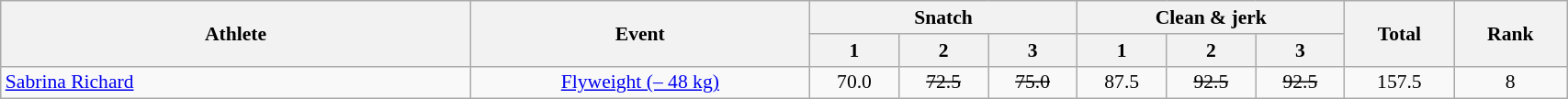<table class=wikitable style="font-size:90%" width="90%">
<tr>
<th rowspan="2">Athlete</th>
<th rowspan="2">Event</th>
<th colspan="3">Snatch</th>
<th colspan="3">Clean & jerk</th>
<th rowspan="2">Total</th>
<th rowspan="2">Rank</th>
</tr>
<tr>
<th>1</th>
<th>2</th>
<th>3</th>
<th>1</th>
<th>2</th>
<th>3</th>
</tr>
<tr>
<td width=30%><a href='#'>Sabrina Richard</a></td>
<td align=center><a href='#'>Flyweight (– 48 kg)</a></td>
<td align=center>70.0</td>
<td align=center><s>72.5</s></td>
<td align=center><s>75.0</s></td>
<td align=center>87.5</td>
<td align=center><s>92.5</s></td>
<td align=center><s>92.5</s></td>
<td align=center>157.5</td>
<td align=center>8</td>
</tr>
</table>
